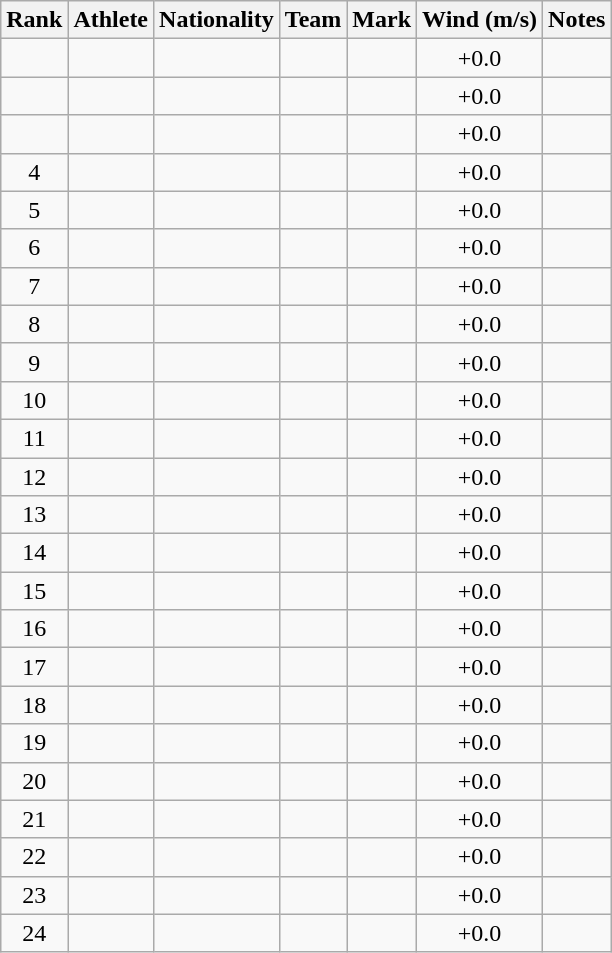<table class="wikitable sortable plainrowheaders" style="text-align:center">
<tr>
<th scope="col">Rank</th>
<th scope="col">Athlete</th>
<th scope="col">Nationality</th>
<th scope="col">Team</th>
<th scope="col">Mark</th>
<th scope="col">Wind (m/s)</th>
<th scope="col">Notes</th>
</tr>
<tr>
<td></td>
<td align=left></td>
<td align=left></td>
<td></td>
<td></td>
<td>+0.0</td>
<td></td>
</tr>
<tr>
<td></td>
<td align=left></td>
<td align=left></td>
<td></td>
<td></td>
<td>+0.0</td>
<td></td>
</tr>
<tr>
<td></td>
<td align=left></td>
<td align=left></td>
<td></td>
<td></td>
<td>+0.0</td>
<td></td>
</tr>
<tr>
<td>4</td>
<td align=left></td>
<td align=left></td>
<td></td>
<td></td>
<td>+0.0</td>
<td></td>
</tr>
<tr>
<td>5</td>
<td align=left></td>
<td align=left></td>
<td></td>
<td></td>
<td>+0.0</td>
<td></td>
</tr>
<tr>
<td>6</td>
<td align=left></td>
<td align=left></td>
<td></td>
<td></td>
<td>+0.0</td>
<td></td>
</tr>
<tr>
<td>7</td>
<td align=left></td>
<td align=left></td>
<td></td>
<td></td>
<td>+0.0</td>
<td></td>
</tr>
<tr>
<td>8</td>
<td align=left></td>
<td align=left></td>
<td></td>
<td></td>
<td>+0.0</td>
<td></td>
</tr>
<tr>
<td>9</td>
<td align=left></td>
<td align=left></td>
<td></td>
<td></td>
<td>+0.0</td>
<td></td>
</tr>
<tr>
<td>10</td>
<td align=left></td>
<td align=left></td>
<td></td>
<td></td>
<td>+0.0</td>
<td></td>
</tr>
<tr>
<td>11</td>
<td align=left></td>
<td align=left></td>
<td></td>
<td></td>
<td>+0.0</td>
<td></td>
</tr>
<tr>
<td>12</td>
<td align=left></td>
<td align=left></td>
<td></td>
<td></td>
<td>+0.0</td>
<td></td>
</tr>
<tr>
<td>13</td>
<td align=left></td>
<td align=left></td>
<td></td>
<td></td>
<td>+0.0</td>
<td></td>
</tr>
<tr>
<td>14</td>
<td align=left></td>
<td align=left></td>
<td></td>
<td></td>
<td>+0.0</td>
<td></td>
</tr>
<tr>
<td>15</td>
<td align=left></td>
<td align=left></td>
<td></td>
<td></td>
<td>+0.0</td>
<td></td>
</tr>
<tr>
<td>16</td>
<td align=left></td>
<td align=left></td>
<td></td>
<td></td>
<td>+0.0</td>
<td></td>
</tr>
<tr>
<td>17</td>
<td align=left></td>
<td align=left></td>
<td></td>
<td></td>
<td>+0.0</td>
<td></td>
</tr>
<tr>
<td>18</td>
<td align=left></td>
<td align=left></td>
<td></td>
<td></td>
<td>+0.0</td>
<td></td>
</tr>
<tr>
<td>19</td>
<td align=left></td>
<td align=left></td>
<td></td>
<td></td>
<td>+0.0</td>
<td></td>
</tr>
<tr>
<td>20</td>
<td align=left></td>
<td align=left></td>
<td></td>
<td></td>
<td>+0.0</td>
<td></td>
</tr>
<tr>
<td>21</td>
<td align=left></td>
<td align=left></td>
<td></td>
<td></td>
<td>+0.0</td>
<td></td>
</tr>
<tr>
<td>22</td>
<td align=left></td>
<td align=left></td>
<td></td>
<td></td>
<td>+0.0</td>
<td></td>
</tr>
<tr>
<td>23</td>
<td align=left></td>
<td align=left></td>
<td></td>
<td></td>
<td>+0.0</td>
<td></td>
</tr>
<tr>
<td>24</td>
<td align=left></td>
<td align=left></td>
<td></td>
<td></td>
<td>+0.0</td>
<td></td>
</tr>
</table>
